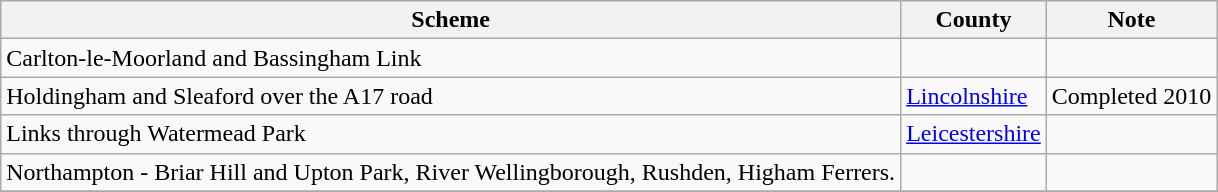<table class="wikitable">
<tr>
<th>Scheme</th>
<th>County</th>
<th>Note</th>
</tr>
<tr>
<td>Carlton-le-Moorland and Bassingham Link</td>
<td></td>
<td></td>
</tr>
<tr>
<td>Holdingham and Sleaford over the A17 road</td>
<td><a href='#'>Lincolnshire</a></td>
<td>Completed 2010</td>
</tr>
<tr>
<td>Links through Watermead Park</td>
<td><a href='#'>Leicestershire</a></td>
<td></td>
</tr>
<tr>
<td>Northampton - Briar Hill and Upton Park, River Wellingborough, Rushden, Higham Ferrers.</td>
<td></td>
<td></td>
</tr>
<tr>
</tr>
</table>
